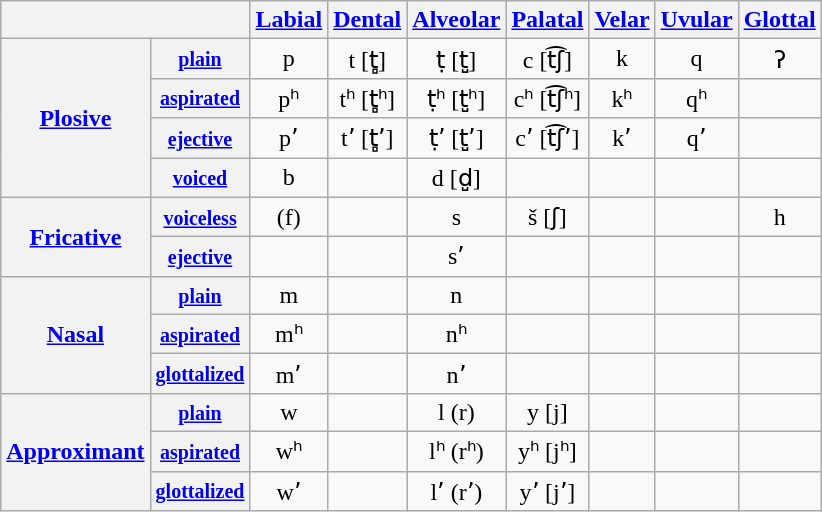<table class="wikitable">
<tr>
<th colspan=2></th>
<th align="center"><a href='#'>Labial</a></th>
<th align="center"><a href='#'>Dental</a></th>
<th align="center"><a href='#'>Alveolar</a></th>
<th align="center"><a href='#'>Palatal</a></th>
<th align="center"><a href='#'>Velar</a></th>
<th align="center"><a href='#'>Uvular</a></th>
<th align="center"><a href='#'>Glottal</a></th>
</tr>
<tr>
<th rowspan=4><a href='#'>Plosive</a></th>
<th><small><a href='#'>plain</a></small></th>
<td align="center">p</td>
<td align="center">t [t̻]</td>
<td align="center">ṭ [t̺]</td>
<td align="center">c [t͡ʃ]</td>
<td align="center">k</td>
<td align="center">q</td>
<td align="center">ʔ</td>
</tr>
<tr>
<th><small><a href='#'>aspirated</a></small></th>
<td align="center">pʰ</td>
<td align="center">tʰ [t̻ʰ]</td>
<td align="center">ṭʰ [t̺ʰ]</td>
<td align="center">cʰ [t͡ʃʰ]</td>
<td align="center">kʰ</td>
<td align="center">qʰ</td>
<td></td>
</tr>
<tr>
<th><small><a href='#'>ejective</a></small></th>
<td align="center">pʼ</td>
<td align="center">tʼ [t̻ʼ]</td>
<td align="center">ṭʼ [t̺ʼ]</td>
<td align="center">cʼ [t͡ʃʼ]</td>
<td align="center">kʼ</td>
<td align="center">qʼ</td>
<td></td>
</tr>
<tr>
<th><small> <a href='#'>voiced</a></small></th>
<td align="center">b</td>
<td></td>
<td align="center">d [d̺]</td>
<td></td>
<td></td>
<td></td>
<td></td>
</tr>
<tr>
<th rowspan=2><a href='#'>Fricative</a></th>
<th><small><a href='#'>voiceless</a></small></th>
<td align="center">(f)</td>
<td></td>
<td align="center">s</td>
<td align="center">š [ʃ]</td>
<td></td>
<td></td>
<td align="center">h</td>
</tr>
<tr>
<th><small><a href='#'>ejective</a></small></th>
<td></td>
<td></td>
<td align="center">sʼ</td>
<td></td>
<td></td>
<td></td>
<td></td>
</tr>
<tr>
<th rowspan=3><a href='#'>Nasal</a></th>
<th><small><a href='#'>plain</a></small></th>
<td align="center">m</td>
<td></td>
<td align="center">n</td>
<td></td>
<td></td>
<td></td>
<td></td>
</tr>
<tr>
<th><small><a href='#'>aspirated</a></small></th>
<td align="center">mʰ</td>
<td></td>
<td align="center">nʰ</td>
<td></td>
<td></td>
<td></td>
<td></td>
</tr>
<tr>
<th><small><a href='#'>glottalized</a></small></th>
<td align="center">mʼ</td>
<td></td>
<td align="center">nʼ</td>
<td></td>
<td></td>
<td></td>
<td></td>
</tr>
<tr>
<th rowspan=3><a href='#'>Approximant</a></th>
<th><small><a href='#'>plain</a></small></th>
<td align="center">w</td>
<td></td>
<td align="center">l (r)</td>
<td align="center">y [j]</td>
<td></td>
<td></td>
<td></td>
</tr>
<tr>
<th><small><a href='#'>aspirated</a></small></th>
<td align="center">wʰ</td>
<td></td>
<td align="center">lʰ (rʰ)</td>
<td align="center">yʰ [jʰ]</td>
<td></td>
<td></td>
<td></td>
</tr>
<tr>
<th><small><a href='#'>glottalized</a></small></th>
<td align="center">wʼ</td>
<td></td>
<td align="center">lʼ (rʼ)</td>
<td align="center">yʼ [jʼ]</td>
<td></td>
<td></td>
<td></td>
</tr>
</table>
